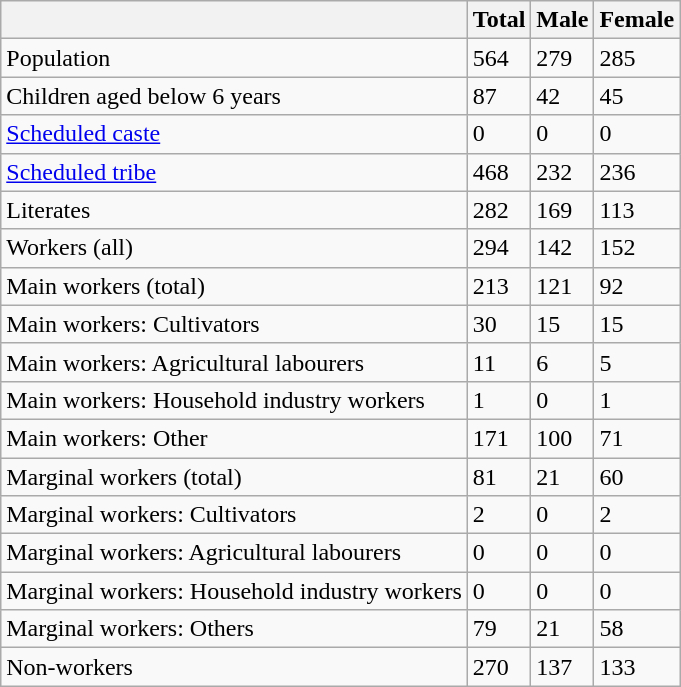<table class="wikitable sortable">
<tr>
<th></th>
<th>Total</th>
<th>Male</th>
<th>Female</th>
</tr>
<tr>
<td>Population</td>
<td>564</td>
<td>279</td>
<td>285</td>
</tr>
<tr>
<td>Children aged below 6 years</td>
<td>87</td>
<td>42</td>
<td>45</td>
</tr>
<tr>
<td><a href='#'>Scheduled caste</a></td>
<td>0</td>
<td>0</td>
<td>0</td>
</tr>
<tr>
<td><a href='#'>Scheduled tribe</a></td>
<td>468</td>
<td>232</td>
<td>236</td>
</tr>
<tr>
<td>Literates</td>
<td>282</td>
<td>169</td>
<td>113</td>
</tr>
<tr>
<td>Workers (all)</td>
<td>294</td>
<td>142</td>
<td>152</td>
</tr>
<tr>
<td>Main workers (total)</td>
<td>213</td>
<td>121</td>
<td>92</td>
</tr>
<tr>
<td>Main workers: Cultivators</td>
<td>30</td>
<td>15</td>
<td>15</td>
</tr>
<tr>
<td>Main workers: Agricultural labourers</td>
<td>11</td>
<td>6</td>
<td>5</td>
</tr>
<tr>
<td>Main workers: Household industry workers</td>
<td>1</td>
<td>0</td>
<td>1</td>
</tr>
<tr>
<td>Main workers: Other</td>
<td>171</td>
<td>100</td>
<td>71</td>
</tr>
<tr>
<td>Marginal workers (total)</td>
<td>81</td>
<td>21</td>
<td>60</td>
</tr>
<tr>
<td>Marginal workers: Cultivators</td>
<td>2</td>
<td>0</td>
<td>2</td>
</tr>
<tr>
<td>Marginal workers: Agricultural labourers</td>
<td>0</td>
<td>0</td>
<td>0</td>
</tr>
<tr>
<td>Marginal workers: Household industry workers</td>
<td>0</td>
<td>0</td>
<td>0</td>
</tr>
<tr>
<td>Marginal workers: Others</td>
<td>79</td>
<td>21</td>
<td>58</td>
</tr>
<tr>
<td>Non-workers</td>
<td>270</td>
<td>137</td>
<td>133</td>
</tr>
</table>
